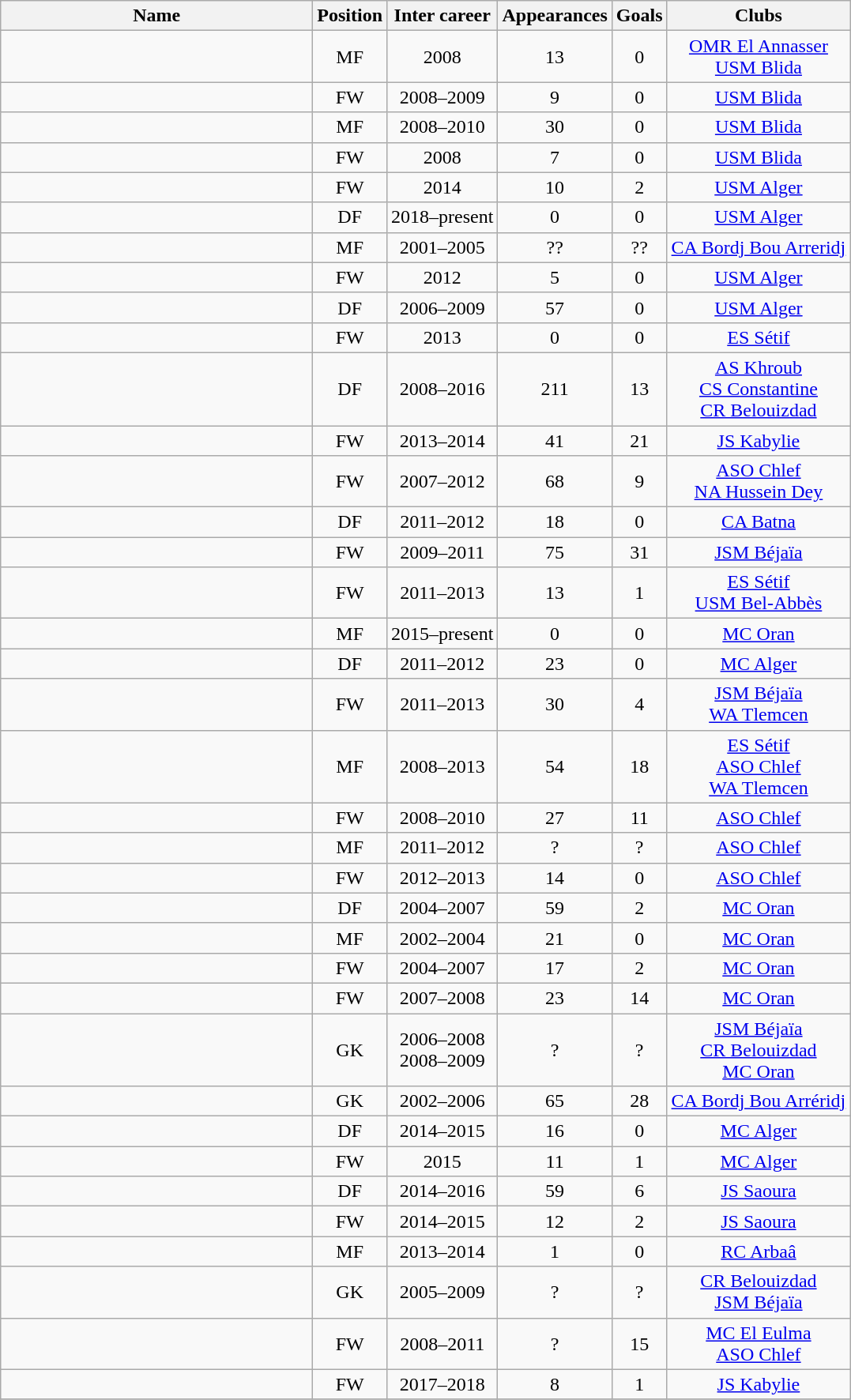<table class="wikitable sortable" style="text-align: center;">
<tr>
<th style="width:16em">Name</th>
<th>Position</th>
<th>Inter career</th>
<th>Appearances</th>
<th>Goals</th>
<th>Clubs</th>
</tr>
<tr>
<td align="left"></td>
<td>MF</td>
<td>2008</td>
<td>13</td>
<td>0</td>
<td><a href='#'>OMR El Annasser</a><br><a href='#'>USM Blida</a></td>
</tr>
<tr>
<td align="left"></td>
<td>FW</td>
<td>2008–2009</td>
<td>9</td>
<td>0</td>
<td><a href='#'>USM Blida</a></td>
</tr>
<tr>
<td align="left"></td>
<td>MF</td>
<td>2008–2010</td>
<td>30</td>
<td>0</td>
<td><a href='#'>USM Blida</a></td>
</tr>
<tr>
<td align="left"></td>
<td>FW</td>
<td>2008</td>
<td>7</td>
<td>0</td>
<td><a href='#'>USM Blida</a></td>
</tr>
<tr>
<td align="left"></td>
<td>FW</td>
<td>2014</td>
<td>10</td>
<td>2</td>
<td><a href='#'>USM Alger</a></td>
</tr>
<tr>
<td align="left"></td>
<td>DF</td>
<td>2018–present</td>
<td>0</td>
<td>0</td>
<td><a href='#'>USM Alger</a></td>
</tr>
<tr>
<td align="left"></td>
<td>MF</td>
<td>2001–2005</td>
<td>??</td>
<td>??</td>
<td><a href='#'>CA Bordj Bou Arreridj</a></td>
</tr>
<tr>
<td align="left"></td>
<td>FW</td>
<td>2012</td>
<td>5</td>
<td>0</td>
<td><a href='#'>USM Alger</a></td>
</tr>
<tr>
<td align="left"></td>
<td>DF</td>
<td>2006–2009</td>
<td>57</td>
<td>0</td>
<td><a href='#'>USM Alger</a></td>
</tr>
<tr>
<td align="left"></td>
<td>FW</td>
<td>2013</td>
<td>0</td>
<td>0</td>
<td><a href='#'>ES Sétif</a></td>
</tr>
<tr>
<td align="left"></td>
<td>DF</td>
<td>2008–2016</td>
<td>211</td>
<td>13</td>
<td><a href='#'>AS Khroub</a><br><a href='#'>CS Constantine</a><br><a href='#'>CR Belouizdad</a></td>
</tr>
<tr>
<td align="left"></td>
<td>FW</td>
<td>2013–2014</td>
<td>41</td>
<td>21</td>
<td><a href='#'>JS Kabylie</a></td>
</tr>
<tr>
<td align="left"></td>
<td>FW</td>
<td>2007–2012</td>
<td>68</td>
<td>9</td>
<td><a href='#'>ASO Chlef</a><br><a href='#'>NA Hussein Dey</a></td>
</tr>
<tr>
<td align="left"></td>
<td>DF</td>
<td>2011–2012</td>
<td>18</td>
<td>0</td>
<td><a href='#'>CA Batna</a></td>
</tr>
<tr>
<td align="left"></td>
<td>FW</td>
<td>2009–2011</td>
<td>75</td>
<td>31</td>
<td><a href='#'>JSM Béjaïa</a></td>
</tr>
<tr>
<td align="left"></td>
<td>FW</td>
<td>2011–2013</td>
<td>13</td>
<td>1</td>
<td><a href='#'>ES Sétif</a><br><a href='#'>USM Bel-Abbès</a></td>
</tr>
<tr>
<td align="left"></td>
<td>MF</td>
<td>2015–present</td>
<td>0</td>
<td>0</td>
<td><a href='#'>MC Oran</a></td>
</tr>
<tr>
<td align="left"></td>
<td>DF</td>
<td>2011–2012</td>
<td>23</td>
<td>0</td>
<td><a href='#'>MC Alger</a></td>
</tr>
<tr>
<td align="left"></td>
<td>FW</td>
<td>2011–2013</td>
<td>30</td>
<td>4</td>
<td><a href='#'>JSM Béjaïa</a><br><a href='#'>WA Tlemcen</a></td>
</tr>
<tr>
<td align="left"></td>
<td>MF</td>
<td>2008–2013</td>
<td>54</td>
<td>18</td>
<td><a href='#'>ES Sétif</a><br><a href='#'>ASO Chlef</a><br><a href='#'>WA Tlemcen</a></td>
</tr>
<tr>
<td align="left"></td>
<td>FW</td>
<td>2008–2010</td>
<td>27</td>
<td>11</td>
<td><a href='#'>ASO Chlef</a></td>
</tr>
<tr>
<td align="left"></td>
<td>MF</td>
<td>2011–2012</td>
<td>?</td>
<td>?</td>
<td><a href='#'>ASO Chlef</a></td>
</tr>
<tr>
<td align="left"></td>
<td>FW</td>
<td>2012–2013</td>
<td>14</td>
<td>0</td>
<td><a href='#'>ASO Chlef</a></td>
</tr>
<tr>
<td align="left"></td>
<td>DF</td>
<td>2004–2007</td>
<td>59</td>
<td>2</td>
<td><a href='#'>MC Oran</a></td>
</tr>
<tr>
<td align="left"></td>
<td>MF</td>
<td>2002–2004</td>
<td>21</td>
<td>0</td>
<td><a href='#'>MC Oran</a></td>
</tr>
<tr>
<td align="left"></td>
<td>FW</td>
<td>2004–2007</td>
<td>17</td>
<td>2</td>
<td><a href='#'>MC Oran</a></td>
</tr>
<tr>
<td align="left"></td>
<td>FW</td>
<td>2007–2008</td>
<td>23</td>
<td>14</td>
<td><a href='#'>MC Oran</a></td>
</tr>
<tr>
<td align="left"></td>
<td>GK</td>
<td>2006–2008<br>2008–2009</td>
<td>?</td>
<td>?</td>
<td><a href='#'>JSM Béjaïa</a><br><a href='#'>CR Belouizdad</a><br><a href='#'>MC Oran</a></td>
</tr>
<tr>
<td align="left"></td>
<td>GK</td>
<td>2002–2006</td>
<td>65</td>
<td>28</td>
<td><a href='#'>CA Bordj Bou Arréridj</a></td>
</tr>
<tr>
<td align="left"></td>
<td>DF</td>
<td>2014–2015</td>
<td>16</td>
<td>0</td>
<td><a href='#'>MC Alger</a></td>
</tr>
<tr>
<td align="left"></td>
<td>FW</td>
<td>2015</td>
<td>11</td>
<td>1</td>
<td><a href='#'>MC Alger</a></td>
</tr>
<tr>
<td align="left"></td>
<td>DF</td>
<td>2014–2016</td>
<td>59</td>
<td>6</td>
<td><a href='#'>JS Saoura</a></td>
</tr>
<tr>
<td align="left"></td>
<td>FW</td>
<td>2014–2015</td>
<td>12</td>
<td>2</td>
<td><a href='#'>JS Saoura</a></td>
</tr>
<tr>
<td align="left"></td>
<td>MF</td>
<td>2013–2014</td>
<td>1</td>
<td>0</td>
<td><a href='#'>RC Arbaâ</a></td>
</tr>
<tr>
<td align="left"></td>
<td>GK</td>
<td>2005–2009</td>
<td>?</td>
<td>?</td>
<td><a href='#'>CR Belouizdad</a><br><a href='#'>JSM Béjaïa</a></td>
</tr>
<tr>
<td align="left"></td>
<td>FW</td>
<td>2008–2011</td>
<td>?</td>
<td>15</td>
<td><a href='#'>MC El Eulma</a><br><a href='#'>ASO Chlef</a></td>
</tr>
<tr>
<td align="left"></td>
<td>FW</td>
<td>2017–2018</td>
<td>8</td>
<td>1</td>
<td><a href='#'>JS Kabylie</a></td>
</tr>
<tr>
</tr>
</table>
